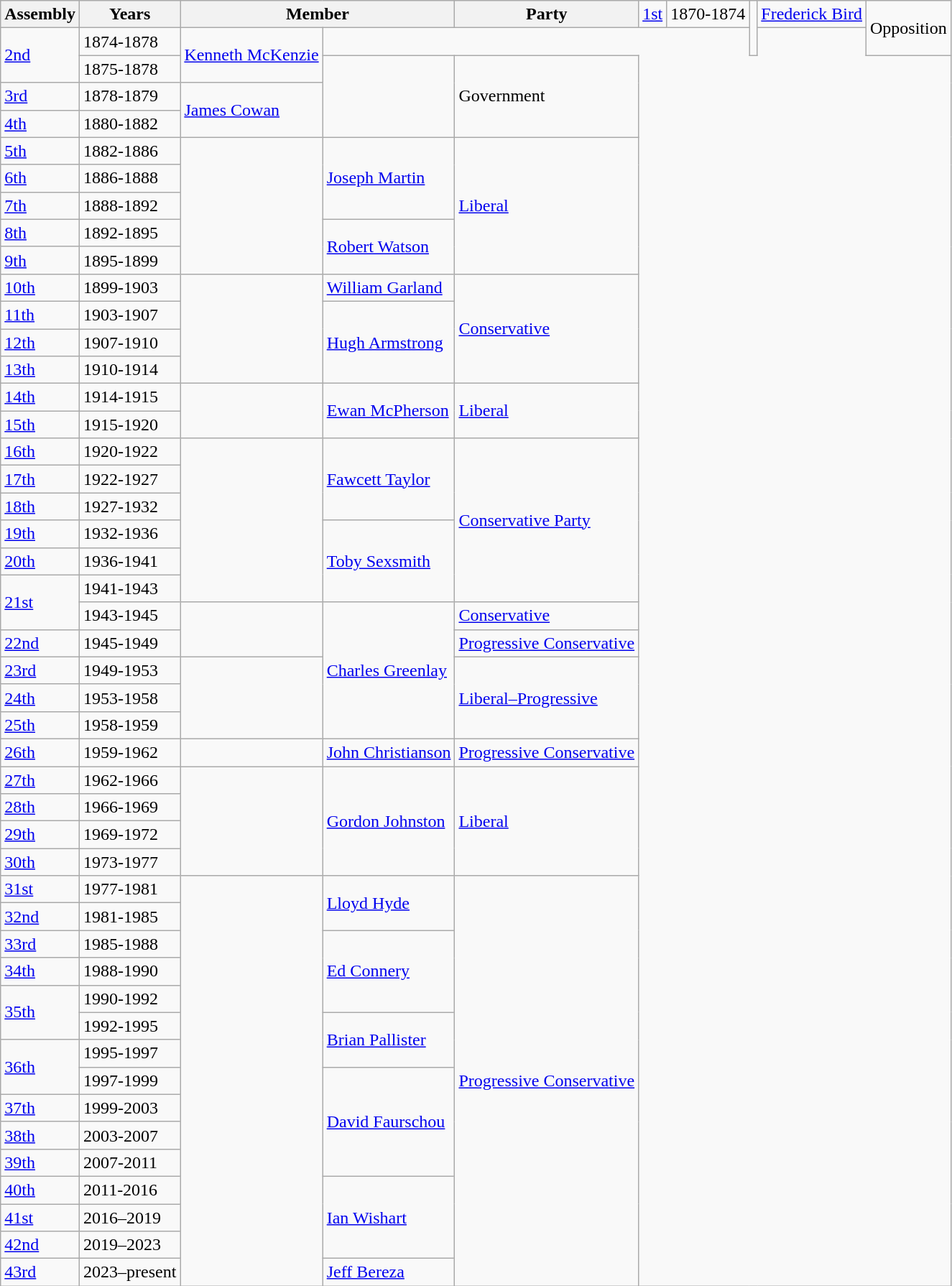<table class="wikitable">
<tr>
<th>Assembly</th>
<th>Years</th>
<th colspan="2">Member</th>
<th>Party<br></th>
<td><a href='#'>1st</a></td>
<td>1870-1874</td>
<td rowspan=2 ></td>
<td><a href='#'>Frederick Bird</a></td>
<td rowspan=2>Opposition</td>
</tr>
<tr>
<td rowspan=2><a href='#'>2nd</a></td>
<td>1874-1878</td>
<td rowspan=2><a href='#'>Kenneth McKenzie</a></td>
</tr>
<tr>
<td>1875-1878</td>
<td rowspan=3 ></td>
<td rowspan=3>Government</td>
</tr>
<tr>
<td><a href='#'>3rd</a></td>
<td>1878-1879</td>
<td rowspan=2><a href='#'>James Cowan</a></td>
</tr>
<tr>
<td><a href='#'>4th</a></td>
<td>1880-1882</td>
</tr>
<tr>
<td><a href='#'>5th</a></td>
<td>1882-1886</td>
<td rowspan=5 ></td>
<td rowspan=3><a href='#'>Joseph Martin</a></td>
<td rowspan=5><a href='#'>Liberal</a></td>
</tr>
<tr>
<td><a href='#'>6th</a></td>
<td>1886-1888</td>
</tr>
<tr>
<td><a href='#'>7th</a></td>
<td>1888-1892</td>
</tr>
<tr>
<td><a href='#'>8th</a></td>
<td>1892-1895</td>
<td rowspan=2><a href='#'>Robert Watson</a></td>
</tr>
<tr>
<td><a href='#'>9th</a></td>
<td>1895-1899</td>
</tr>
<tr>
<td><a href='#'>10th</a></td>
<td>1899-1903</td>
<td rowspan=4 ></td>
<td><a href='#'>William Garland</a></td>
<td rowspan=4><a href='#'>Conservative</a></td>
</tr>
<tr>
<td><a href='#'>11th</a></td>
<td>1903-1907</td>
<td rowspan=3><a href='#'>Hugh Armstrong</a></td>
</tr>
<tr>
<td><a href='#'>12th</a></td>
<td>1907-1910</td>
</tr>
<tr>
<td><a href='#'>13th</a></td>
<td>1910-1914</td>
</tr>
<tr>
<td><a href='#'>14th</a></td>
<td>1914-1915</td>
<td rowspan=2 ></td>
<td rowspan=2><a href='#'>Ewan McPherson</a></td>
<td rowspan=2><a href='#'>Liberal</a></td>
</tr>
<tr>
<td><a href='#'>15th</a></td>
<td>1915-1920</td>
</tr>
<tr>
<td><a href='#'>16th</a></td>
<td>1920-1922</td>
<td rowspan=6 ></td>
<td rowspan=3><a href='#'>Fawcett Taylor</a></td>
<td rowspan=6><a href='#'>Conservative Party</a></td>
</tr>
<tr>
<td><a href='#'>17th</a></td>
<td>1922-1927</td>
</tr>
<tr>
<td><a href='#'>18th</a></td>
<td>1927-1932</td>
</tr>
<tr>
<td><a href='#'>19th</a></td>
<td>1932-1936</td>
<td rowspan=3><a href='#'>Toby Sexsmith</a></td>
</tr>
<tr>
<td><a href='#'>20th</a></td>
<td>1936-1941</td>
</tr>
<tr>
<td rowspan=2><a href='#'>21st</a></td>
<td>1941-1943</td>
</tr>
<tr>
<td>1943-1945</td>
<td rowspan=2 ></td>
<td rowspan=5><a href='#'>Charles Greenlay</a></td>
<td><a href='#'>Conservative</a></td>
</tr>
<tr>
<td><a href='#'>22nd</a></td>
<td>1945-1949</td>
<td><a href='#'>Progressive Conservative</a></td>
</tr>
<tr>
<td><a href='#'>23rd</a></td>
<td>1949-1953</td>
<td rowspan=3 ></td>
<td rowspan=3><a href='#'>Liberal–Progressive</a></td>
</tr>
<tr>
<td><a href='#'>24th</a></td>
<td>1953-1958</td>
</tr>
<tr>
<td><a href='#'>25th</a></td>
<td>1958-1959</td>
</tr>
<tr>
<td><a href='#'>26th</a></td>
<td>1959-1962</td>
<td></td>
<td><a href='#'>John Christianson</a></td>
<td><a href='#'>Progressive Conservative</a></td>
</tr>
<tr>
<td><a href='#'>27th</a></td>
<td>1962-1966</td>
<td rowspan=4 ></td>
<td rowspan=4><a href='#'>Gordon Johnston</a></td>
<td rowspan=4><a href='#'>Liberal</a></td>
</tr>
<tr>
<td><a href='#'>28th</a></td>
<td>1966-1969</td>
</tr>
<tr>
<td><a href='#'>29th</a></td>
<td>1969-1972</td>
</tr>
<tr>
<td><a href='#'>30th</a></td>
<td>1973-1977</td>
</tr>
<tr>
<td><a href='#'>31st</a></td>
<td>1977-1981</td>
<td rowspan=15 ></td>
<td rowspan=2><a href='#'>Lloyd Hyde</a></td>
<td rowspan=15><a href='#'>Progressive Conservative</a></td>
</tr>
<tr>
<td><a href='#'>32nd</a></td>
<td>1981-1985</td>
</tr>
<tr>
<td><a href='#'>33rd</a></td>
<td>1985-1988</td>
<td rowspan=3><a href='#'>Ed Connery</a></td>
</tr>
<tr>
<td><a href='#'>34th</a></td>
<td>1988-1990</td>
</tr>
<tr>
<td rowspan=2><a href='#'>35th</a></td>
<td>1990-1992</td>
</tr>
<tr>
<td>1992-1995</td>
<td rowspan=2><a href='#'>Brian Pallister</a></td>
</tr>
<tr>
<td rowspan=2><a href='#'>36th</a></td>
<td>1995-1997</td>
</tr>
<tr>
<td>1997-1999</td>
<td rowspan=4><a href='#'>David Faurschou</a></td>
</tr>
<tr>
<td><a href='#'>37th</a></td>
<td>1999-2003</td>
</tr>
<tr>
<td><a href='#'>38th</a></td>
<td>2003-2007</td>
</tr>
<tr>
<td><a href='#'>39th</a></td>
<td>2007-2011</td>
</tr>
<tr>
<td><a href='#'>40th</a></td>
<td>2011-2016</td>
<td rowspan=3><a href='#'>Ian Wishart</a></td>
</tr>
<tr>
<td><a href='#'>41st</a></td>
<td>2016–2019</td>
</tr>
<tr>
<td><a href='#'>42nd</a></td>
<td>2019–2023</td>
</tr>
<tr>
<td><a href='#'>43rd</a></td>
<td>2023–present</td>
<td><a href='#'>Jeff Bereza</a></td>
</tr>
</table>
